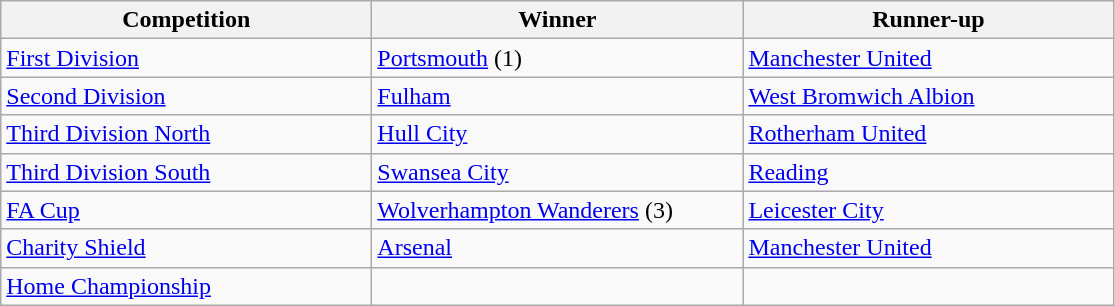<table class="wikitable">
<tr>
<th style="width:15em">Competition</th>
<th style="width:15em">Winner</th>
<th style="width:15em">Runner-up</th>
</tr>
<tr>
<td><a href='#'>First Division</a></td>
<td><a href='#'>Portsmouth</a> (1)</td>
<td><a href='#'>Manchester United</a></td>
</tr>
<tr>
<td><a href='#'>Second Division</a></td>
<td><a href='#'>Fulham</a></td>
<td><a href='#'>West Bromwich Albion</a></td>
</tr>
<tr>
<td><a href='#'>Third Division North</a></td>
<td><a href='#'>Hull City</a></td>
<td><a href='#'>Rotherham United</a></td>
</tr>
<tr>
<td><a href='#'>Third Division South</a></td>
<td><a href='#'>Swansea City</a></td>
<td><a href='#'>Reading</a></td>
</tr>
<tr>
<td><a href='#'>FA Cup</a></td>
<td><a href='#'>Wolverhampton Wanderers</a> (3)</td>
<td><a href='#'>Leicester City</a></td>
</tr>
<tr>
<td><a href='#'>Charity Shield</a></td>
<td><a href='#'>Arsenal</a></td>
<td><a href='#'>Manchester United</a></td>
</tr>
<tr>
<td><a href='#'>Home Championship</a></td>
<td></td>
<td></td>
</tr>
</table>
